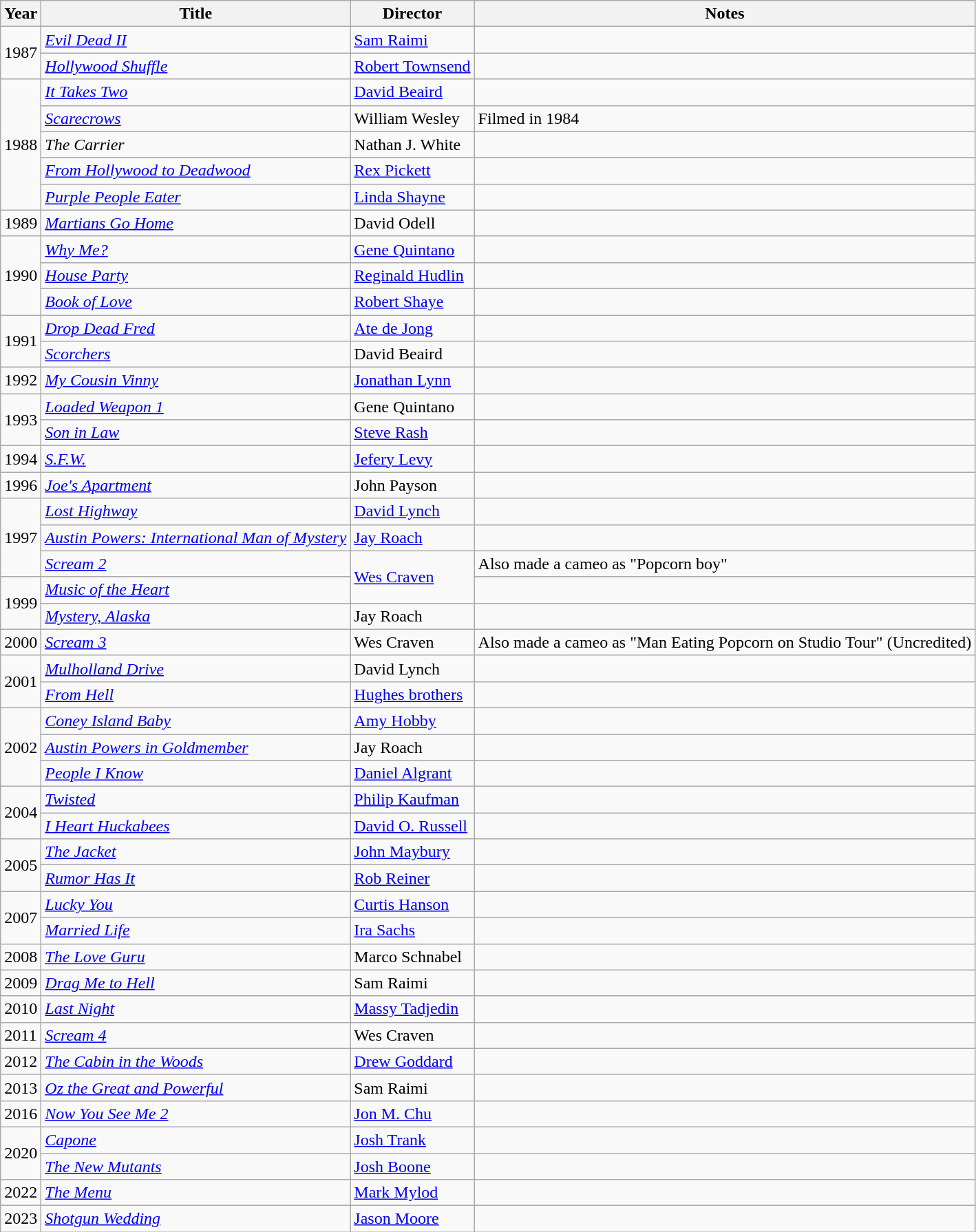<table class="wikitable">
<tr>
<th>Year</th>
<th>Title</th>
<th>Director</th>
<th>Notes</th>
</tr>
<tr>
<td rowspan=2>1987</td>
<td><em><a href='#'>Evil Dead II</a></em></td>
<td><a href='#'>Sam Raimi</a></td>
<td></td>
</tr>
<tr>
<td><em><a href='#'>Hollywood Shuffle</a></em></td>
<td><a href='#'>Robert Townsend</a></td>
<td></td>
</tr>
<tr>
<td rowspan=5>1988</td>
<td><em><a href='#'>It Takes Two</a></em></td>
<td><a href='#'>David Beaird</a></td>
<td></td>
</tr>
<tr>
<td><em><a href='#'>Scarecrows</a></em></td>
<td>William Wesley</td>
<td>Filmed in 1984</td>
</tr>
<tr>
<td><em>The Carrier</em></td>
<td>Nathan J. White</td>
<td></td>
</tr>
<tr>
<td><em><a href='#'>From Hollywood to Deadwood</a></em></td>
<td><a href='#'>Rex Pickett</a></td>
<td></td>
</tr>
<tr>
<td><em><a href='#'>Purple People Eater</a></em></td>
<td><a href='#'>Linda Shayne</a></td>
<td></td>
</tr>
<tr>
<td>1989</td>
<td><em><a href='#'>Martians Go Home</a></em></td>
<td>David Odell</td>
<td></td>
</tr>
<tr>
<td rowspan=3>1990</td>
<td><em><a href='#'>Why Me?</a></em></td>
<td><a href='#'>Gene Quintano</a></td>
<td></td>
</tr>
<tr>
<td><em><a href='#'>House Party</a></em></td>
<td><a href='#'>Reginald Hudlin</a></td>
<td></td>
</tr>
<tr>
<td><em><a href='#'>Book of Love</a></em></td>
<td><a href='#'>Robert Shaye</a></td>
<td></td>
</tr>
<tr>
<td rowspan=2>1991</td>
<td><em><a href='#'>Drop Dead Fred</a></em></td>
<td><a href='#'>Ate de Jong</a></td>
<td></td>
</tr>
<tr>
<td><em><a href='#'>Scorchers</a></em></td>
<td>David Beaird</td>
<td></td>
</tr>
<tr>
<td>1992</td>
<td><em><a href='#'>My Cousin Vinny</a></em></td>
<td><a href='#'>Jonathan Lynn</a></td>
<td></td>
</tr>
<tr>
<td rowspan=2>1993</td>
<td><em><a href='#'>Loaded Weapon 1</a></em></td>
<td>Gene Quintano</td>
<td></td>
</tr>
<tr>
<td><em><a href='#'>Son in Law</a></em></td>
<td><a href='#'>Steve Rash</a></td>
<td></td>
</tr>
<tr>
<td>1994</td>
<td><em><a href='#'>S.F.W.</a></em></td>
<td><a href='#'>Jefery Levy</a></td>
<td></td>
</tr>
<tr>
<td>1996</td>
<td><em><a href='#'>Joe's Apartment</a></em></td>
<td>John Payson</td>
<td></td>
</tr>
<tr>
<td rowspan=3>1997</td>
<td><em><a href='#'>Lost Highway</a></em></td>
<td><a href='#'>David Lynch</a></td>
<td></td>
</tr>
<tr>
<td><em><a href='#'>Austin Powers: International Man of Mystery</a></em></td>
<td><a href='#'>Jay Roach</a></td>
<td></td>
</tr>
<tr>
<td><em><a href='#'>Scream 2</a></em></td>
<td rowspan=2><a href='#'>Wes Craven</a></td>
<td>Also made a cameo as "Popcorn boy"</td>
</tr>
<tr>
<td rowspan=2>1999</td>
<td><em><a href='#'>Music of the Heart</a></em></td>
<td></td>
</tr>
<tr>
<td><em><a href='#'>Mystery, Alaska</a></em></td>
<td>Jay Roach</td>
<td></td>
</tr>
<tr>
<td>2000</td>
<td><em><a href='#'>Scream 3</a></em></td>
<td>Wes Craven</td>
<td>Also made a cameo as "Man Eating Popcorn on Studio Tour" (Uncredited)</td>
</tr>
<tr>
<td rowspan=2>2001</td>
<td><em><a href='#'>Mulholland Drive</a></em></td>
<td>David Lynch</td>
<td></td>
</tr>
<tr>
<td><em><a href='#'>From Hell</a></em></td>
<td><a href='#'>Hughes brothers</a></td>
<td></td>
</tr>
<tr>
<td rowspan=3>2002</td>
<td><em><a href='#'>Coney Island Baby</a></em></td>
<td><a href='#'>Amy Hobby</a></td>
<td></td>
</tr>
<tr>
<td><em><a href='#'>Austin Powers in Goldmember</a></em></td>
<td>Jay Roach</td>
<td></td>
</tr>
<tr>
<td><em><a href='#'>People I Know</a></em></td>
<td><a href='#'>Daniel Algrant</a></td>
<td></td>
</tr>
<tr>
<td rowspan=2>2004</td>
<td><em><a href='#'>Twisted</a></em></td>
<td><a href='#'>Philip Kaufman</a></td>
<td></td>
</tr>
<tr>
<td><em><a href='#'>I Heart Huckabees</a></em></td>
<td><a href='#'>David O. Russell</a></td>
<td></td>
</tr>
<tr>
<td rowspan=2>2005</td>
<td><em><a href='#'>The Jacket</a></em></td>
<td><a href='#'>John Maybury</a></td>
<td></td>
</tr>
<tr>
<td><em><a href='#'>Rumor Has It</a></em></td>
<td><a href='#'>Rob Reiner</a></td>
<td></td>
</tr>
<tr>
<td rowspan=2>2007</td>
<td><em><a href='#'>Lucky You</a></em></td>
<td><a href='#'>Curtis Hanson</a></td>
<td></td>
</tr>
<tr>
<td><em><a href='#'>Married Life</a></em></td>
<td><a href='#'>Ira Sachs</a></td>
<td></td>
</tr>
<tr>
<td>2008</td>
<td><em><a href='#'>The Love Guru</a></em></td>
<td>Marco Schnabel</td>
<td></td>
</tr>
<tr>
<td>2009</td>
<td><em><a href='#'>Drag Me to Hell</a></em></td>
<td>Sam Raimi</td>
<td></td>
</tr>
<tr>
<td>2010</td>
<td><em><a href='#'>Last Night</a></em></td>
<td><a href='#'>Massy Tadjedin</a></td>
<td></td>
</tr>
<tr>
<td>2011</td>
<td><em><a href='#'>Scream 4</a></em></td>
<td>Wes Craven</td>
<td></td>
</tr>
<tr>
<td>2012</td>
<td><em><a href='#'>The Cabin in the Woods</a></em></td>
<td><a href='#'>Drew Goddard</a></td>
<td></td>
</tr>
<tr>
<td>2013</td>
<td><em><a href='#'>Oz the Great and Powerful</a></em></td>
<td>Sam Raimi</td>
<td></td>
</tr>
<tr>
<td>2016</td>
<td><em><a href='#'>Now You See Me 2</a></em></td>
<td><a href='#'>Jon M. Chu</a></td>
<td></td>
</tr>
<tr>
<td rowspan=2>2020</td>
<td><em><a href='#'>Capone</a></em></td>
<td><a href='#'>Josh Trank</a></td>
<td></td>
</tr>
<tr>
<td><em><a href='#'>The New Mutants</a></em></td>
<td><a href='#'>Josh Boone</a></td>
<td></td>
</tr>
<tr>
<td>2022</td>
<td><em><a href='#'>The Menu</a></em></td>
<td><a href='#'>Mark Mylod</a></td>
<td></td>
</tr>
<tr>
<td>2023</td>
<td><em><a href='#'>Shotgun Wedding</a></em></td>
<td><a href='#'>Jason Moore</a></td>
<td></td>
</tr>
</table>
